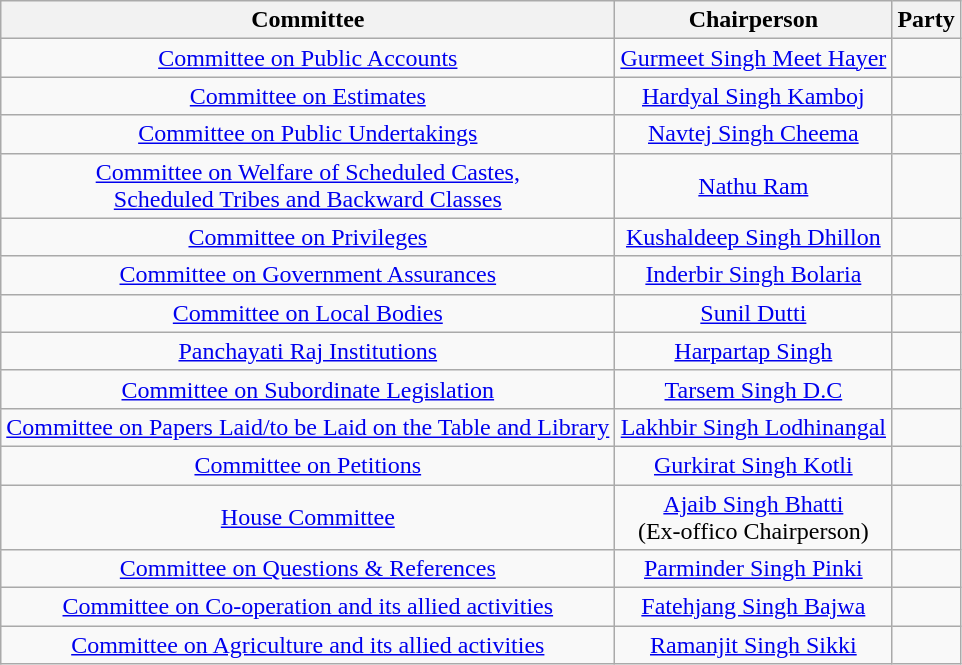<table class="wikitable" style="text-align:center">
<tr>
<th>Committee</th>
<th>Chairperson</th>
<th colspan=2>Party</th>
</tr>
<tr>
<td><a href='#'>Committee on Public Accounts</a></td>
<td><a href='#'>Gurmeet Singh Meet Hayer</a></td>
<td></td>
</tr>
<tr>
<td><a href='#'>Committee on Estimates</a></td>
<td><a href='#'>Hardyal Singh Kamboj</a></td>
<td></td>
</tr>
<tr>
<td><a href='#'>Committee on Public Undertakings</a></td>
<td><a href='#'>Navtej Singh Cheema</a></td>
<td></td>
</tr>
<tr>
<td><a href='#'>Committee on Welfare of Scheduled Castes,<br> Scheduled Tribes and Backward Classes</a></td>
<td><a href='#'>Nathu Ram</a></td>
<td></td>
</tr>
<tr>
<td><a href='#'>Committee on Privileges</a></td>
<td><a href='#'>Kushaldeep Singh Dhillon</a></td>
<td></td>
</tr>
<tr>
<td><a href='#'>Committee on Government Assurances</a></td>
<td><a href='#'>Inderbir Singh Bolaria</a></td>
<td></td>
</tr>
<tr>
<td><a href='#'>Committee on Local Bodies</a></td>
<td><a href='#'>Sunil Dutti</a></td>
<td></td>
</tr>
<tr>
<td><a href='#'>Panchayati Raj Institutions</a></td>
<td><a href='#'>Harpartap Singh</a></td>
<td></td>
</tr>
<tr>
<td><a href='#'>Committee on Subordinate Legislation</a></td>
<td><a href='#'>Tarsem Singh D.C</a></td>
<td></td>
</tr>
<tr>
<td><a href='#'>Committee on Papers Laid/to be Laid on the Table and Library</a></td>
<td><a href='#'>Lakhbir Singh Lodhinangal</a></td>
<td></td>
</tr>
<tr>
<td><a href='#'>Committee on Petitions</a></td>
<td><a href='#'>Gurkirat Singh Kotli</a></td>
<td></td>
</tr>
<tr>
<td><a href='#'>House Committee</a></td>
<td><a href='#'>Ajaib Singh Bhatti</a><br>(Ex-offico Chairperson)</td>
<td></td>
</tr>
<tr>
<td><a href='#'>Committee on Questions & References</a></td>
<td><a href='#'>Parminder Singh Pinki</a></td>
<td></td>
</tr>
<tr>
<td><a href='#'>Committee on Co-operation and its allied activities</a></td>
<td><a href='#'>Fatehjang Singh Bajwa</a></td>
<td></td>
</tr>
<tr>
<td><a href='#'>Committee on Agriculture and its allied activities</a></td>
<td><a href='#'>Ramanjit Singh Sikki</a></td>
<td></td>
</tr>
</table>
